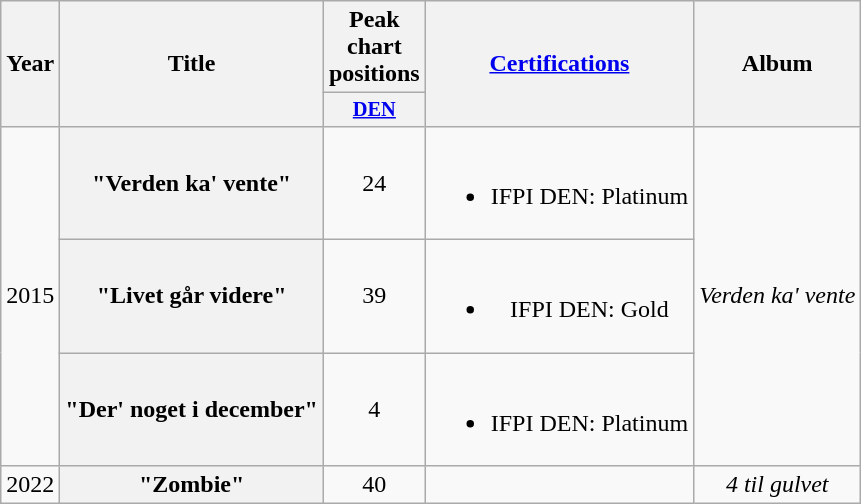<table class="wikitable plainrowheaders" style="text-align:center;" border="1">
<tr>
<th scope="col" rowspan="2">Year</th>
<th scope="col" rowspan="2">Title</th>
<th scope="col" colspan="1">Peak <br>chart <br>positions</th>
<th scope="col" rowspan="2"><a href='#'>Certifications</a></th>
<th scope="col" rowspan="2">Album</th>
</tr>
<tr>
<th scope="col" style="width:4em;font-size:85%;"><a href='#'>DEN</a><br></th>
</tr>
<tr>
<td rowspan="3">2015</td>
<th scope="row">"Verden ka' vente"</th>
<td>24</td>
<td><br><ul><li>IFPI DEN: Platinum</li></ul></td>
<td rowspan="3"><em>Verden ka' vente</em></td>
</tr>
<tr>
<th scope="row">"Livet går videre"</th>
<td>39</td>
<td><br><ul><li>IFPI DEN: Gold</li></ul></td>
</tr>
<tr>
<th scope="row">"Der' noget i december"</th>
<td>4<br></td>
<td><br><ul><li>IFPI DEN: Platinum</li></ul></td>
</tr>
<tr>
<td>2022</td>
<th scope="row">"Zombie"</th>
<td>40<br></td>
<td></td>
<td><em>4 til gulvet</em></td>
</tr>
</table>
